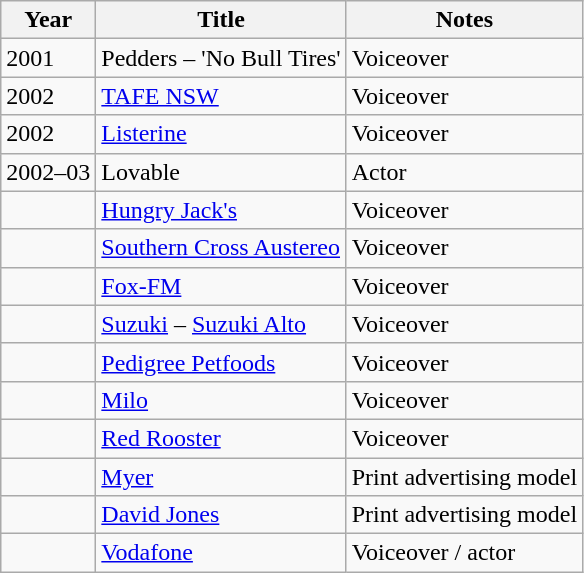<table class="wikitable">
<tr>
<th>Year</th>
<th>Title</th>
<th>Notes</th>
</tr>
<tr>
<td>2001</td>
<td>Pedders – 'No Bull Tires'</td>
<td>Voiceover</td>
</tr>
<tr>
<td>2002</td>
<td><a href='#'>TAFE NSW</a></td>
<td>Voiceover</td>
</tr>
<tr>
<td>2002</td>
<td><a href='#'>Listerine</a></td>
<td>Voiceover</td>
</tr>
<tr>
<td>2002–03</td>
<td>Lovable</td>
<td>Actor</td>
</tr>
<tr>
<td></td>
<td><a href='#'>Hungry Jack's</a></td>
<td>Voiceover</td>
</tr>
<tr>
<td></td>
<td><a href='#'>Southern Cross Austereo</a></td>
<td>Voiceover</td>
</tr>
<tr>
<td></td>
<td><a href='#'>Fox-FM</a></td>
<td>Voiceover</td>
</tr>
<tr>
<td></td>
<td><a href='#'>Suzuki</a> – <a href='#'>Suzuki Alto</a></td>
<td>Voiceover</td>
</tr>
<tr>
<td></td>
<td><a href='#'>Pedigree Petfoods</a></td>
<td>Voiceover</td>
</tr>
<tr>
<td></td>
<td><a href='#'>Milo</a></td>
<td>Voiceover</td>
</tr>
<tr>
<td></td>
<td><a href='#'>Red Rooster</a></td>
<td>Voiceover</td>
</tr>
<tr>
<td></td>
<td><a href='#'>Myer</a></td>
<td>Print advertising model</td>
</tr>
<tr>
<td></td>
<td><a href='#'>David Jones</a></td>
<td>Print advertising model</td>
</tr>
<tr>
<td></td>
<td><a href='#'>Vodafone</a></td>
<td>Voiceover / actor</td>
</tr>
</table>
